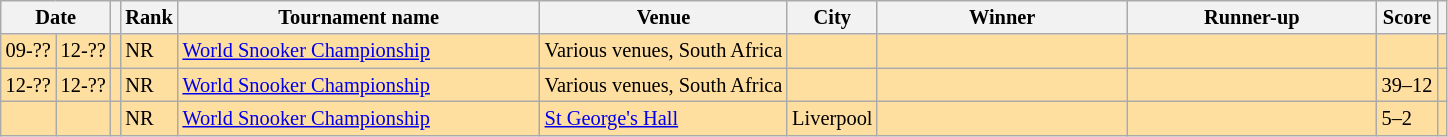<table class="wikitable" style="font-size: 85%">
<tr>
<th colspan="2" width=40 align="center">Date</th>
<th></th>
<th>Rank</th>
<th width=235>Tournament name</th>
<th>Venue</th>
<th>City</th>
<th width=160>Winner</th>
<th width=160>Runner-up</th>
<th>Score</th>
<th></th>
</tr>
<tr bgcolor="#ffdf9f">
<td>09-??</td>
<td>12-??</td>
<td></td>
<td>NR</td>
<td><a href='#'>World Snooker Championship</a></td>
<td>Various venues, South Africa</td>
<td></td>
<td></td>
<td></td>
<td></td>
<td></td>
</tr>
<tr bgcolor="#ffdf9f">
<td>12-??</td>
<td>12-??</td>
<td></td>
<td>NR</td>
<td><a href='#'>World Snooker Championship</a></td>
<td>Various venues, South Africa</td>
<td></td>
<td></td>
<td></td>
<td>39–12</td>
<td></td>
</tr>
<tr bgcolor="#ffdf9f">
<td></td>
<td></td>
<td></td>
<td>NR</td>
<td><a href='#'>World Snooker Championship</a></td>
<td><a href='#'>St George's Hall</a></td>
<td>Liverpool</td>
<td></td>
<td></td>
<td>5–2</td>
<td></td>
</tr>
</table>
